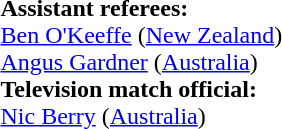<table style="width:100%">
<tr>
<td><br><strong>Assistant referees:</strong>
<br><a href='#'>Ben O'Keeffe</a> (<a href='#'>New Zealand</a>)
<br><a href='#'>Angus Gardner</a> (<a href='#'>Australia</a>)
<br><strong>Television match official:</strong>
<br><a href='#'>Nic Berry</a> (<a href='#'>Australia</a>)</td>
</tr>
</table>
